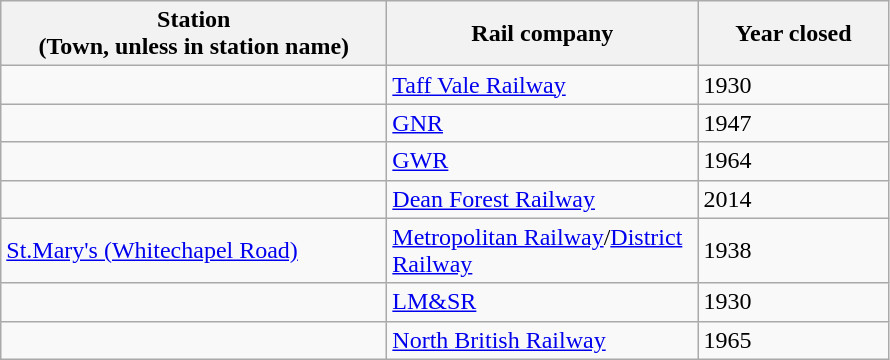<table class="wikitable sortable">
<tr>
<th style="width:250px">Station<br>(Town, unless in station name)</th>
<th style="width:200px">Rail company</th>
<th style="width:120px">Year closed</th>
</tr>
<tr>
<td></td>
<td><a href='#'>Taff Vale Railway</a></td>
<td>1930</td>
</tr>
<tr>
<td></td>
<td><a href='#'>GNR</a></td>
<td>1947</td>
</tr>
<tr>
<td></td>
<td><a href='#'>GWR</a></td>
<td>1964</td>
</tr>
<tr>
<td></td>
<td><a href='#'>Dean Forest Railway</a></td>
<td>2014</td>
</tr>
<tr>
<td><a href='#'>St.Mary's (Whitechapel Road)</a></td>
<td><a href='#'>Metropolitan Railway</a>/<a href='#'>District Railway</a></td>
<td>1938</td>
</tr>
<tr>
<td></td>
<td><a href='#'>LM&SR</a></td>
<td>1930</td>
</tr>
<tr>
<td></td>
<td><a href='#'>North British Railway</a></td>
<td>1965</td>
</tr>
</table>
